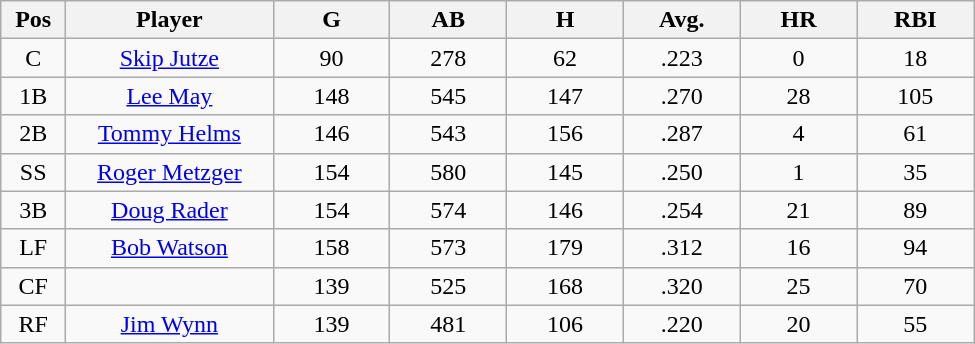<table class="wikitable sortable">
<tr>
<th bgcolor="#DDDDFF" width="5%">Pos</th>
<th bgcolor="#DDDDFF" width="16%">Player</th>
<th bgcolor="#DDDDFF" width="9%">G</th>
<th bgcolor="#DDDDFF" width="9%">AB</th>
<th bgcolor="#DDDDFF" width="9%">H</th>
<th bgcolor="#DDDDFF" width="9%">Avg.</th>
<th bgcolor="#DDDDFF" width="9%">HR</th>
<th bgcolor="#DDDDFF" width="9%">RBI</th>
</tr>
<tr align="center">
<td>C</td>
<td><a href='#'>Skip Jutze</a></td>
<td>90</td>
<td>278</td>
<td>62</td>
<td>.223</td>
<td>0</td>
<td>18</td>
</tr>
<tr align=center>
<td>1B</td>
<td><a href='#'>Lee May</a></td>
<td>148</td>
<td>545</td>
<td>147</td>
<td>.270</td>
<td>28</td>
<td>105</td>
</tr>
<tr align=center>
<td>2B</td>
<td><a href='#'>Tommy Helms</a></td>
<td>146</td>
<td>543</td>
<td>156</td>
<td>.287</td>
<td>4</td>
<td>61</td>
</tr>
<tr align=center>
<td>SS</td>
<td><a href='#'>Roger Metzger</a></td>
<td>154</td>
<td>580</td>
<td>145</td>
<td>.250</td>
<td>1</td>
<td>35</td>
</tr>
<tr align=center>
<td>3B</td>
<td><a href='#'>Doug Rader</a></td>
<td>154</td>
<td>574</td>
<td>146</td>
<td>.254</td>
<td>21</td>
<td>89</td>
</tr>
<tr align=center>
<td>LF</td>
<td><a href='#'>Bob Watson</a></td>
<td>158</td>
<td>573</td>
<td>179</td>
<td>.312</td>
<td>16</td>
<td>94</td>
</tr>
<tr align=center>
<td>CF</td>
<td></td>
<td>139</td>
<td>525</td>
<td>168</td>
<td>.320</td>
<td>25</td>
<td>70</td>
</tr>
<tr align="center">
<td>RF</td>
<td><a href='#'>Jim Wynn</a></td>
<td>139</td>
<td>481</td>
<td>106</td>
<td>.220</td>
<td>20</td>
<td>55</td>
</tr>
</table>
